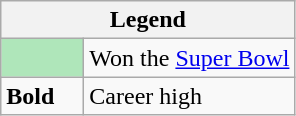<table class="wikitable">
<tr>
<th colspan="2">Legend</th>
</tr>
<tr>
<td style="background:#afe6ba; width:3em;"></td>
<td>Won the <a href='#'>Super Bowl</a></td>
</tr>
<tr>
<td><strong>Bold</strong></td>
<td>Career high</td>
</tr>
</table>
